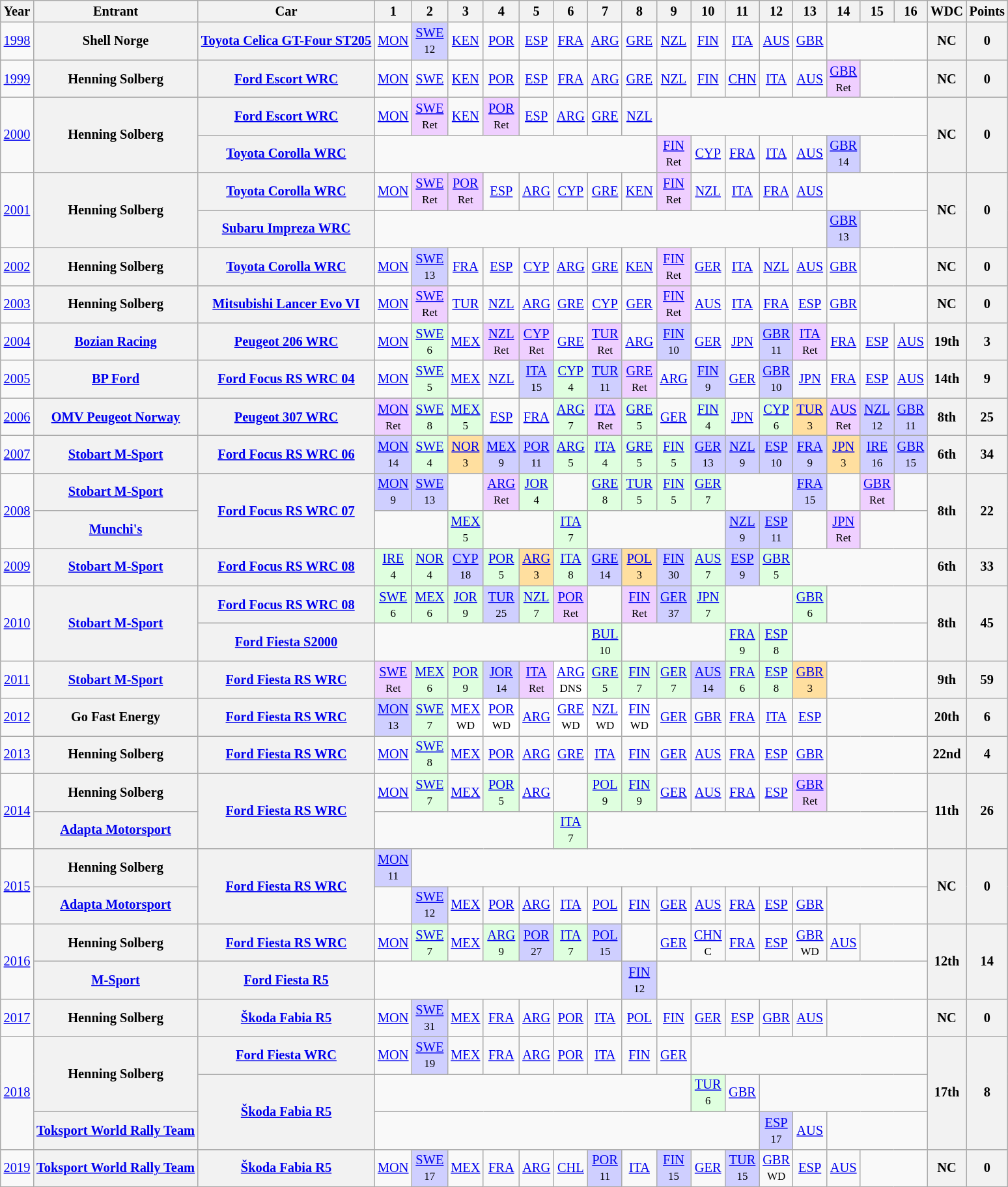<table class="wikitable" style="text-align:center; font-size:85%">
<tr>
<th>Year</th>
<th>Entrant</th>
<th>Car</th>
<th>1</th>
<th>2</th>
<th>3</th>
<th>4</th>
<th>5</th>
<th>6</th>
<th>7</th>
<th>8</th>
<th>9</th>
<th>10</th>
<th>11</th>
<th>12</th>
<th>13</th>
<th>14</th>
<th>15</th>
<th>16</th>
<th>WDC</th>
<th>Points</th>
</tr>
<tr>
<td><a href='#'>1998</a></td>
<th nowrap>Shell Norge</th>
<th nowrap><a href='#'>Toyota Celica GT-Four ST205</a></th>
<td><a href='#'>MON</a></td>
<td style="background:#cfcfff;"><a href='#'>SWE</a><br><small>12</small></td>
<td><a href='#'>KEN</a></td>
<td><a href='#'>POR</a></td>
<td><a href='#'>ESP</a></td>
<td><a href='#'>FRA</a></td>
<td><a href='#'>ARG</a></td>
<td><a href='#'>GRE</a></td>
<td><a href='#'>NZL</a></td>
<td><a href='#'>FIN</a></td>
<td><a href='#'>ITA</a></td>
<td><a href='#'>AUS</a></td>
<td><a href='#'>GBR</a></td>
<td colspan=3></td>
<th>NC</th>
<th>0</th>
</tr>
<tr>
<td><a href='#'>1999</a></td>
<th nowrap>Henning Solberg</th>
<th nowrap><a href='#'>Ford Escort WRC</a></th>
<td><a href='#'>MON</a></td>
<td><a href='#'>SWE</a></td>
<td><a href='#'>KEN</a></td>
<td><a href='#'>POR</a></td>
<td><a href='#'>ESP</a></td>
<td><a href='#'>FRA</a></td>
<td><a href='#'>ARG</a></td>
<td><a href='#'>GRE</a></td>
<td><a href='#'>NZL</a></td>
<td><a href='#'>FIN</a></td>
<td><a href='#'>CHN</a></td>
<td><a href='#'>ITA</a></td>
<td><a href='#'>AUS</a></td>
<td style="background:#efcfff;"><a href='#'>GBR</a><br><small>Ret</small></td>
<td colspan=2></td>
<th>NC</th>
<th>0</th>
</tr>
<tr>
<td rowspan=2><a href='#'>2000</a></td>
<th rowspan=2 nowrap>Henning Solberg</th>
<th nowrap><a href='#'>Ford Escort WRC</a></th>
<td><a href='#'>MON</a></td>
<td style="background:#efcfff;"><a href='#'>SWE</a><br><small>Ret</small></td>
<td><a href='#'>KEN</a></td>
<td style="background:#efcfff;"><a href='#'>POR</a><br><small>Ret</small></td>
<td><a href='#'>ESP</a></td>
<td><a href='#'>ARG</a></td>
<td><a href='#'>GRE</a></td>
<td><a href='#'>NZL</a></td>
<td colspan=8></td>
<th rowspan=2>NC</th>
<th rowspan=2>0</th>
</tr>
<tr>
<th nowrap><a href='#'>Toyota Corolla WRC</a></th>
<td colspan=8></td>
<td style="background:#efcfff;"><a href='#'>FIN</a><br><small>Ret</small></td>
<td><a href='#'>CYP</a></td>
<td><a href='#'>FRA</a></td>
<td><a href='#'>ITA</a></td>
<td><a href='#'>AUS</a></td>
<td style="background:#cfcfff;"><a href='#'>GBR</a><br><small>14</small></td>
<td colspan=2></td>
</tr>
<tr>
<td rowspan=2><a href='#'>2001</a></td>
<th rowspan=2 nowrap>Henning Solberg</th>
<th nowrap><a href='#'>Toyota Corolla WRC</a></th>
<td><a href='#'>MON</a></td>
<td style="background:#efcfff;"><a href='#'>SWE</a><br><small>Ret</small></td>
<td style="background:#efcfff;"><a href='#'>POR</a><br><small>Ret</small></td>
<td><a href='#'>ESP</a></td>
<td><a href='#'>ARG</a></td>
<td><a href='#'>CYP</a></td>
<td><a href='#'>GRE</a></td>
<td><a href='#'>KEN</a></td>
<td style="background:#efcfff;"><a href='#'>FIN</a><br><small>Ret</small></td>
<td><a href='#'>NZL</a></td>
<td><a href='#'>ITA</a></td>
<td><a href='#'>FRA</a></td>
<td><a href='#'>AUS</a></td>
<td colspan=3></td>
<th rowspan=2>NC</th>
<th rowspan=2>0</th>
</tr>
<tr>
<th nowrap><a href='#'>Subaru Impreza WRC</a></th>
<td colspan=13></td>
<td style="background:#cfcfff;"><a href='#'>GBR</a><br><small>13</small></td>
<td colspan=2></td>
</tr>
<tr>
<td><a href='#'>2002</a></td>
<th nowrap>Henning Solberg</th>
<th nowrap><a href='#'>Toyota Corolla WRC</a></th>
<td><a href='#'>MON</a></td>
<td style="background:#cfcfff;"><a href='#'>SWE</a><br><small>13</small></td>
<td><a href='#'>FRA</a></td>
<td><a href='#'>ESP</a></td>
<td><a href='#'>CYP</a></td>
<td><a href='#'>ARG</a></td>
<td><a href='#'>GRE</a></td>
<td><a href='#'>KEN</a></td>
<td style="background:#efcfff;"><a href='#'>FIN</a><br><small>Ret</small></td>
<td><a href='#'>GER</a></td>
<td><a href='#'>ITA</a></td>
<td><a href='#'>NZL</a></td>
<td><a href='#'>AUS</a></td>
<td><a href='#'>GBR</a></td>
<td colspan=2></td>
<th>NC</th>
<th>0</th>
</tr>
<tr>
<td><a href='#'>2003</a></td>
<th nowrap>Henning Solberg</th>
<th nowrap><a href='#'>Mitsubishi Lancer Evo VI</a></th>
<td><a href='#'>MON</a></td>
<td style="background:#efcfff;"><a href='#'>SWE</a><br><small>Ret</small></td>
<td><a href='#'>TUR</a></td>
<td><a href='#'>NZL</a></td>
<td><a href='#'>ARG</a></td>
<td><a href='#'>GRE</a></td>
<td><a href='#'>CYP</a></td>
<td><a href='#'>GER</a></td>
<td style="background:#efcfff;"><a href='#'>FIN</a><br><small>Ret</small></td>
<td><a href='#'>AUS</a></td>
<td><a href='#'>ITA</a></td>
<td><a href='#'>FRA</a></td>
<td><a href='#'>ESP</a></td>
<td><a href='#'>GBR</a></td>
<td colspan=2></td>
<th>NC</th>
<th>0</th>
</tr>
<tr>
<td><a href='#'>2004</a></td>
<th nowrap><a href='#'>Bozian Racing</a></th>
<th nowrap><a href='#'>Peugeot 206 WRC</a></th>
<td><a href='#'>MON</a></td>
<td style="background:#dfffdf;"><a href='#'>SWE</a><br><small>6</small></td>
<td><a href='#'>MEX</a></td>
<td style="background:#efcfff;"><a href='#'>NZL</a><br><small>Ret</small></td>
<td style="background:#efcfff;"><a href='#'>CYP</a><br><small>Ret</small></td>
<td><a href='#'>GRE</a></td>
<td style="background:#efcfff;"><a href='#'>TUR</a><br><small>Ret</small></td>
<td><a href='#'>ARG</a></td>
<td style="background:#cfcfff;"><a href='#'>FIN</a><br><small>10</small></td>
<td><a href='#'>GER</a></td>
<td><a href='#'>JPN</a></td>
<td style="background:#cfcfff;"><a href='#'>GBR</a><br><small>11</small></td>
<td style="background:#efcfff;"><a href='#'>ITA</a><br><small>Ret</small></td>
<td><a href='#'>FRA</a></td>
<td><a href='#'>ESP</a></td>
<td><a href='#'>AUS</a></td>
<th>19th</th>
<th>3</th>
</tr>
<tr>
<td><a href='#'>2005</a></td>
<th nowrap><a href='#'>BP Ford</a></th>
<th nowrap><a href='#'>Ford Focus RS WRC 04</a></th>
<td><a href='#'>MON</a></td>
<td style="background:#dfffdf;"><a href='#'>SWE</a><br><small>5</small></td>
<td><a href='#'>MEX</a></td>
<td><a href='#'>NZL</a></td>
<td style="background:#cfcfff;"><a href='#'>ITA</a><br><small>15</small></td>
<td style="background:#dfffdf;"><a href='#'>CYP</a><br><small>4</small></td>
<td style="background:#cfcfff;"><a href='#'>TUR</a><br><small>11</small></td>
<td style="background:#efcfff;"><a href='#'>GRE</a><br><small>Ret</small></td>
<td><a href='#'>ARG</a></td>
<td style="background:#cfcfff;"><a href='#'>FIN</a><br><small>9</small></td>
<td><a href='#'>GER</a></td>
<td style="background:#cfcfff;"><a href='#'>GBR</a><br><small>10</small></td>
<td><a href='#'>JPN</a></td>
<td><a href='#'>FRA</a></td>
<td><a href='#'>ESP</a></td>
<td><a href='#'>AUS</a></td>
<th>14th</th>
<th>9</th>
</tr>
<tr>
<td><a href='#'>2006</a></td>
<th nowrap><a href='#'>OMV Peugeot Norway</a></th>
<th nowrap><a href='#'>Peugeot 307 WRC</a></th>
<td style="background:#efcfff;"><a href='#'>MON</a><br><small>Ret</small></td>
<td style="background:#dfffdf;"><a href='#'>SWE</a><br><small>8</small></td>
<td style="background:#dfffdf;"><a href='#'>MEX</a><br><small>5</small></td>
<td><a href='#'>ESP</a></td>
<td><a href='#'>FRA</a></td>
<td style="background:#dfffdf;"><a href='#'>ARG</a><br><small>7</small></td>
<td style="background:#efcfff;"><a href='#'>ITA</a><br><small>Ret</small></td>
<td style="background:#dfffdf;"><a href='#'>GRE</a><br><small>5</small></td>
<td><a href='#'>GER</a></td>
<td style="background:#dfffdf;"><a href='#'>FIN</a><br><small>4</small></td>
<td><a href='#'>JPN</a></td>
<td style="background:#dfffdf;"><a href='#'>CYP</a><br><small>6</small></td>
<td style="background:#ffdf9f;"><a href='#'>TUR</a><br><small>3</small></td>
<td style="background:#efcfff;"><a href='#'>AUS</a><br><small>Ret</small></td>
<td style="background:#cfcfff;"><a href='#'>NZL</a><br><small>12</small></td>
<td style="background:#cfcfff;"><a href='#'>GBR</a><br><small>11</small></td>
<th>8th</th>
<th>25</th>
</tr>
<tr>
<td><a href='#'>2007</a></td>
<th nowrap><a href='#'>Stobart M-Sport</a></th>
<th nowrap><a href='#'>Ford Focus RS WRC 06</a></th>
<td style="background:#cfcfff;"><a href='#'>MON</a><br><small>14</small></td>
<td style="background:#dfffdf;"><a href='#'>SWE</a><br><small>4</small></td>
<td style="background:#ffdf9f;"><a href='#'>NOR</a><br><small>3</small></td>
<td style="background:#cfcfff;"><a href='#'>MEX</a><br><small>9</small></td>
<td style="background:#cfcfff;"><a href='#'>POR</a><br><small>11</small></td>
<td style="background:#dfffdf;"><a href='#'>ARG</a><br><small>5</small></td>
<td style="background:#dfffdf;"><a href='#'>ITA</a><br><small>4</small></td>
<td style="background:#dfffdf;"><a href='#'>GRE</a><br><small>5</small></td>
<td style="background:#dfffdf;"><a href='#'>FIN</a><br><small>5</small></td>
<td style="background:#cfcfff;"><a href='#'>GER</a><br><small>13</small></td>
<td style="background:#cfcfff;"><a href='#'>NZL</a><br><small>9</small></td>
<td style="background:#cfcfff;"><a href='#'>ESP</a><br><small>10</small></td>
<td style="background:#cfcfff;"><a href='#'>FRA</a><br><small>9</small></td>
<td style="background:#ffdf9f;"><a href='#'>JPN</a><br><small>3</small></td>
<td style="background:#cfcfff;"><a href='#'>IRE</a><br><small>16</small></td>
<td style="background:#cfcfff;"><a href='#'>GBR</a><br><small>15</small></td>
<th>6th</th>
<th>34</th>
</tr>
<tr>
<td rowspan=2><a href='#'>2008</a></td>
<th nowrap><a href='#'>Stobart M-Sport</a></th>
<th rowspan=2 nowrap><a href='#'>Ford Focus RS WRC 07</a></th>
<td style="background:#cfcfff;"><a href='#'>MON</a><br><small>9</small></td>
<td style="background:#cfcfff;"><a href='#'>SWE</a><br><small>13</small></td>
<td></td>
<td style="background:#efcfff;"><a href='#'>ARG</a><br><small>Ret</small></td>
<td style="background:#dfffdf;"><a href='#'>JOR</a><br><small>4</small></td>
<td></td>
<td style="background:#dfffdf;"><a href='#'>GRE</a><br><small>8</small></td>
<td style="background:#dfffdf;"><a href='#'>TUR</a><br><small>5</small></td>
<td style="background:#dfffdf;"><a href='#'>FIN</a><br><small>5</small></td>
<td style="background:#dfffdf;"><a href='#'>GER</a><br><small>7</small></td>
<td colspan=2></td>
<td style="background:#cfcfff;"><a href='#'>FRA</a><br><small>15</small></td>
<td></td>
<td style="background:#efcfff;"><a href='#'>GBR</a><br><small>Ret</small></td>
<td></td>
<th rowspan=2>8th</th>
<th rowspan=2>22</th>
</tr>
<tr>
<th nowrap><a href='#'>Munchi's</a></th>
<td colspan=2></td>
<td style="background:#dfffdf;"><a href='#'>MEX</a><br><small>5</small></td>
<td colspan=2></td>
<td style="background:#dfffdf;"><a href='#'>ITA</a><br><small>7</small></td>
<td colspan=4></td>
<td style="background:#cfcfff;"><a href='#'>NZL</a><br><small>9</small></td>
<td style="background:#cfcfff;"><a href='#'>ESP</a><br><small>11</small></td>
<td></td>
<td style="background:#efcfff;"><a href='#'>JPN</a><br><small>Ret</small></td>
<td colspan=2></td>
</tr>
<tr>
<td><a href='#'>2009</a></td>
<th nowrap><a href='#'>Stobart M-Sport</a></th>
<th nowrap><a href='#'>Ford Focus RS WRC 08</a></th>
<td style="background:#dfffdf;"><a href='#'>IRE</a><br><small>4</small></td>
<td style="background:#dfffdf;"><a href='#'>NOR</a><br><small>4</small></td>
<td style="background:#cfcfff;"><a href='#'>CYP</a><br><small>18</small></td>
<td style="background:#dfffdf;"><a href='#'>POR</a><br><small>5</small></td>
<td style="background:#ffdf9f;"><a href='#'>ARG</a><br><small>3</small></td>
<td style="background:#dfffdf;"><a href='#'>ITA</a><br><small>8</small></td>
<td style="background:#cfcfff;"><a href='#'>GRE</a><br><small>14</small></td>
<td style="background:#ffdf9f;"><a href='#'>POL</a><br><small>3</small></td>
<td style="background:#cfcfff;"><a href='#'>FIN</a><br><small>30</small></td>
<td style="background:#dfffdf;"><a href='#'>AUS</a><br><small>7</small></td>
<td style="background:#cfcfff;"><a href='#'>ESP</a><br><small>9</small></td>
<td style="background:#dfffdf;"><a href='#'>GBR</a><br><small>5</small></td>
<td colspan=4></td>
<th>6th</th>
<th>33</th>
</tr>
<tr>
<td rowspan=2><a href='#'>2010</a></td>
<th rowspan=2 nowrap><a href='#'>Stobart M-Sport</a></th>
<th nowrap><a href='#'>Ford Focus RS WRC 08</a></th>
<td style="background:#dfffdf;"><a href='#'>SWE</a><br><small>6</small></td>
<td style="background:#dfffdf;"><a href='#'>MEX</a><br><small>6</small></td>
<td style="background:#dfffdf;"><a href='#'>JOR</a><br><small>9</small></td>
<td style="background:#cfcfff;"><a href='#'>TUR</a><br><small>25</small></td>
<td style="background:#dfffdf;"><a href='#'>NZL</a><br><small>7</small></td>
<td style="background:#efcfff;"><a href='#'>POR</a><br><small>Ret</small></td>
<td></td>
<td style="background:#efcfff;"><a href='#'>FIN</a><br><small>Ret</small></td>
<td style="background:#cfcfff;"><a href='#'>GER</a><br><small>37</small></td>
<td style="background:#dfffdf;"><a href='#'>JPN</a><br><small>7</small></td>
<td colspan=2></td>
<td style="background:#dfffdf;"><a href='#'>GBR</a><br><small>6</small></td>
<td colspan=3></td>
<th rowspan=2>8th</th>
<th rowspan=2>45</th>
</tr>
<tr>
<th nowrap><a href='#'>Ford Fiesta S2000</a></th>
<td colspan=6></td>
<td style="background:#dfffdf;"><a href='#'>BUL</a><br><small>10</small></td>
<td colspan=3></td>
<td style="background:#dfffdf;"><a href='#'>FRA</a><br><small>9</small></td>
<td style="background:#dfffdf;"><a href='#'>ESP</a><br><small>8</small></td>
<td colspan=4></td>
</tr>
<tr>
<td><a href='#'>2011</a></td>
<th nowrap><a href='#'>Stobart M-Sport</a></th>
<th nowrap><a href='#'>Ford Fiesta RS WRC</a></th>
<td style="background:#efcfff;"><a href='#'>SWE</a><br><small>Ret</small></td>
<td style="background:#dfffdf;"><a href='#'>MEX</a><br><small>6</small></td>
<td style="background:#dfffdf;"><a href='#'>POR</a><br><small>9</small></td>
<td style="background:#cfcfff;"><a href='#'>JOR</a><br><small>14</small></td>
<td style="background:#efcfff;"><a href='#'>ITA</a><br><small>Ret</small></td>
<td style="background:#fff;"><a href='#'>ARG</a><br><small>DNS</small></td>
<td style="background:#dfffdf;"><a href='#'>GRE</a><br><small>5</small></td>
<td style="background:#dfffdf;"><a href='#'>FIN</a><br><small>7</small></td>
<td style="background:#dfffdf;"><a href='#'>GER</a><br><small>7</small></td>
<td style="background:#cfcfff;"><a href='#'>AUS</a><br><small>14</small></td>
<td style="background:#dfffdf;"><a href='#'>FRA</a><br><small>6</small></td>
<td style="background:#dfffdf;"><a href='#'>ESP</a><br><small>8</small></td>
<td style="background:#ffdf9f;"><a href='#'>GBR</a><br><small>3</small></td>
<td colspan=3></td>
<th>9th</th>
<th>59</th>
</tr>
<tr>
<td><a href='#'>2012</a></td>
<th nowrap>Go Fast Energy</th>
<th nowrap><a href='#'>Ford Fiesta RS WRC</a></th>
<td style="background:#cfcfff;"><a href='#'>MON</a><br><small>13</small></td>
<td style="background:#dfffdf;"><a href='#'>SWE</a><br><small>7</small></td>
<td style="background:#fff;"><a href='#'>MEX</a><br><small>WD</small></td>
<td style="background:#fff;"><a href='#'>POR</a><br><small>WD</small></td>
<td><a href='#'>ARG</a></td>
<td style="background:#fff;"><a href='#'>GRE</a><br><small>WD</small></td>
<td style="background:#fff;"><a href='#'>NZL</a><br><small>WD</small></td>
<td style="background:#fff;"><a href='#'>FIN</a><br><small>WD</small></td>
<td><a href='#'>GER</a></td>
<td><a href='#'>GBR</a></td>
<td><a href='#'>FRA</a></td>
<td><a href='#'>ITA</a></td>
<td><a href='#'>ESP</a></td>
<td colspan=3></td>
<th>20th</th>
<th>6</th>
</tr>
<tr>
<td><a href='#'>2013</a></td>
<th nowrap>Henning Solberg</th>
<th nowrap><a href='#'>Ford Fiesta RS WRC</a></th>
<td><a href='#'>MON</a></td>
<td style="background:#DFFFDF;"><a href='#'>SWE</a><br><small>8</small></td>
<td><a href='#'>MEX</a></td>
<td><a href='#'>POR</a></td>
<td><a href='#'>ARG</a></td>
<td><a href='#'>GRE</a></td>
<td><a href='#'>ITA</a></td>
<td><a href='#'>FIN</a></td>
<td><a href='#'>GER</a></td>
<td><a href='#'>AUS</a></td>
<td><a href='#'>FRA</a></td>
<td><a href='#'>ESP</a></td>
<td><a href='#'>GBR</a></td>
<td colspan=3></td>
<th>22nd</th>
<th>4</th>
</tr>
<tr>
<td rowspan=2><a href='#'>2014</a></td>
<th nowrap>Henning Solberg</th>
<th rowspan=2 nowrap><a href='#'>Ford Fiesta RS WRC</a></th>
<td><a href='#'>MON</a></td>
<td style="background:#DFFFDF;"><a href='#'>SWE</a><br><small>7</small></td>
<td><a href='#'>MEX</a></td>
<td style="background:#DFFFDF;"><a href='#'>POR</a><br><small>5</small></td>
<td><a href='#'>ARG</a></td>
<td></td>
<td style="background:#DFFFDF;"><a href='#'>POL</a><br><small>9</small></td>
<td style="background:#DFFFDF;"><a href='#'>FIN</a><br><small>9</small></td>
<td><a href='#'>GER</a></td>
<td><a href='#'>AUS</a></td>
<td><a href='#'>FRA</a></td>
<td><a href='#'>ESP</a></td>
<td style="background:#EFCFFF;"><a href='#'>GBR</a><br><small>Ret</small></td>
<td colspan=3></td>
<th rowspan=2>11th</th>
<th rowspan=2>26</th>
</tr>
<tr>
<th nowrap><a href='#'>Adapta Motorsport</a></th>
<td colspan=5></td>
<td style="background:#DFFFDF;"><a href='#'>ITA</a><br><small>7</small></td>
<td colspan=10></td>
</tr>
<tr>
<td rowspan=2><a href='#'>2015</a></td>
<th nowrap>Henning Solberg</th>
<th rowspan=2 nowrap><a href='#'>Ford Fiesta RS WRC</a></th>
<td style="background:#CFCFFF;"><a href='#'>MON</a><br><small>11</small></td>
<td colspan=15></td>
<th rowspan=2>NC</th>
<th rowspan=2>0</th>
</tr>
<tr>
<th nowrap><a href='#'>Adapta Motorsport</a></th>
<td></td>
<td bgcolor="#CFCFFF"><a href='#'>SWE</a><br><small>12</small></td>
<td><a href='#'>MEX</a></td>
<td><a href='#'>POR</a></td>
<td><a href='#'>ARG</a></td>
<td><a href='#'>ITA</a></td>
<td><a href='#'>POL</a></td>
<td><a href='#'>FIN</a></td>
<td><a href='#'>GER</a></td>
<td><a href='#'>AUS</a></td>
<td><a href='#'>FRA</a></td>
<td><a href='#'>ESP</a></td>
<td><a href='#'>GBR</a></td>
<td colspan=3></td>
</tr>
<tr>
<td rowspan=2><a href='#'>2016</a></td>
<th nowrap>Henning Solberg</th>
<th nowrap><a href='#'>Ford Fiesta RS WRC</a></th>
<td><a href='#'>MON</a></td>
<td style="background:#DFFFDF;"><a href='#'>SWE</a><br><small>7</small></td>
<td><a href='#'>MEX</a></td>
<td style="background:#DFFFDF;"><a href='#'>ARG</a><br><small>9</small></td>
<td style="background:#CFCFFF;"><a href='#'>POR</a><br><small>27</small></td>
<td style="background:#DFFFDF;"><a href='#'>ITA</a><br><small>7</small></td>
<td style="background:#CFCFFF;"><a href='#'>POL</a><br><small>15</small></td>
<td></td>
<td><a href='#'>GER</a></td>
<td><a href='#'>CHN</a><br><small>C</small></td>
<td><a href='#'>FRA</a></td>
<td><a href='#'>ESP</a></td>
<td><a href='#'>GBR</a><br><small>WD</small></td>
<td><a href='#'>AUS</a></td>
<td colspan=2></td>
<th rowspan=2>12th</th>
<th rowspan=2>14</th>
</tr>
<tr>
<th nowrap><a href='#'>M-Sport</a></th>
<th nowrap><a href='#'>Ford Fiesta R5</a></th>
<td colspan=7></td>
<td style="background:#CFCFFF;"><a href='#'>FIN</a><br><small>12</small></td>
<td colspan=8></td>
</tr>
<tr>
<td><a href='#'>2017</a></td>
<th nowrap>Henning Solberg</th>
<th nowrap><a href='#'>Škoda Fabia R5</a></th>
<td><a href='#'>MON</a></td>
<td style="background:#CFCFFF;"><a href='#'>SWE</a><br><small>31</small></td>
<td><a href='#'>MEX</a></td>
<td><a href='#'>FRA</a></td>
<td><a href='#'>ARG</a></td>
<td><a href='#'>POR</a></td>
<td><a href='#'>ITA</a></td>
<td><a href='#'>POL</a></td>
<td><a href='#'>FIN</a></td>
<td><a href='#'>GER</a></td>
<td><a href='#'>ESP</a></td>
<td><a href='#'>GBR</a></td>
<td><a href='#'>AUS</a></td>
<td colspan=3></td>
<th>NC</th>
<th>0</th>
</tr>
<tr>
<td rowspan="3"><a href='#'>2018</a></td>
<th rowspan="2" nowrap>Henning Solberg</th>
<th nowrap><a href='#'>Ford Fiesta WRC</a></th>
<td><a href='#'>MON</a></td>
<td style="background:#CFCFFF;"><a href='#'>SWE</a><br><small>19</small></td>
<td><a href='#'>MEX</a></td>
<td><a href='#'>FRA</a></td>
<td><a href='#'>ARG</a></td>
<td><a href='#'>POR</a></td>
<td><a href='#'>ITA</a></td>
<td><a href='#'>FIN</a></td>
<td><a href='#'>GER</a></td>
<td colspan=7></td>
<th rowspan="3">17th</th>
<th rowspan="3">8</th>
</tr>
<tr>
<th rowspan="2" nowrap><a href='#'>Škoda Fabia R5</a></th>
<td colspan=9></td>
<td style="background:#DFFFDF;"><a href='#'>TUR</a><br><small>6</small></td>
<td><a href='#'>GBR</a></td>
<td colspan=5></td>
</tr>
<tr>
<th nowrap><a href='#'>Toksport World Rally Team</a></th>
<td colspan=11></td>
<td style="background:#CFCFFF;"><a href='#'>ESP</a><br><small>17</small></td>
<td><a href='#'>AUS</a></td>
<td colspan=3></td>
</tr>
<tr>
<td><a href='#'>2019</a></td>
<th nowrap><a href='#'>Toksport World Rally Team</a></th>
<th nowrap><a href='#'>Škoda Fabia R5</a></th>
<td><a href='#'>MON</a></td>
<td style="background:#cfcfff;"><a href='#'>SWE</a><br><small>17</small></td>
<td><a href='#'>MEX</a></td>
<td><a href='#'>FRA</a></td>
<td><a href='#'>ARG</a></td>
<td><a href='#'>CHL</a></td>
<td style="background:#cfcfff;"><a href='#'>POR</a><br><small>11</small></td>
<td><a href='#'>ITA</a></td>
<td style="background:#cfcfff;"><a href='#'>FIN</a><br><small>15</small></td>
<td><a href='#'>GER</a></td>
<td style="background:#cfcfff;"><a href='#'>TUR</a><br><small>15</small></td>
<td><a href='#'>GBR</a><br><small>WD</small></td>
<td><a href='#'>ESP</a></td>
<td><a href='#'>AUS</a><br></td>
<td colspan=2></td>
<th>NC</th>
<th>0</th>
</tr>
</table>
